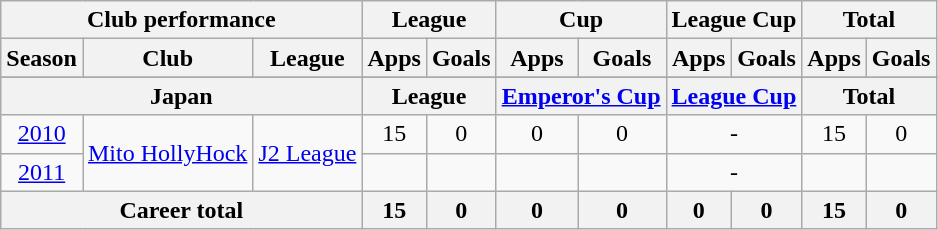<table class="wikitable" style="text-align:center">
<tr>
<th colspan=3>Club performance</th>
<th colspan=2>League</th>
<th colspan=2>Cup</th>
<th colspan=2>League Cup</th>
<th colspan=2>Total</th>
</tr>
<tr>
<th>Season</th>
<th>Club</th>
<th>League</th>
<th>Apps</th>
<th>Goals</th>
<th>Apps</th>
<th>Goals</th>
<th>Apps</th>
<th>Goals</th>
<th>Apps</th>
<th>Goals</th>
</tr>
<tr>
</tr>
<tr>
<th colspan=3>Japan</th>
<th colspan=2>League</th>
<th colspan=2><a href='#'>Emperor's Cup</a></th>
<th colspan=2><a href='#'>League Cup</a></th>
<th colspan=2>Total</th>
</tr>
<tr>
<td><a href='#'>2010</a></td>
<td rowspan="2"><a href='#'>Mito HollyHock</a></td>
<td rowspan="2"><a href='#'>J2 League</a></td>
<td>15</td>
<td>0</td>
<td>0</td>
<td>0</td>
<td colspan="2">-</td>
<td>15</td>
<td>0</td>
</tr>
<tr>
<td><a href='#'>2011</a></td>
<td></td>
<td></td>
<td></td>
<td></td>
<td colspan="2">-</td>
<td></td>
<td></td>
</tr>
<tr>
<th colspan=3>Career total</th>
<th>15</th>
<th>0</th>
<th>0</th>
<th>0</th>
<th>0</th>
<th>0</th>
<th>15</th>
<th>0</th>
</tr>
</table>
